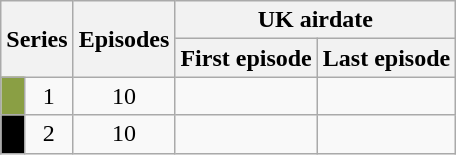<table class="wikitable plainrowheaders" style="text-align:center;">
<tr>
<th colspan="2" rowspan="2">Series</th>
<th rowspan="2">Episodes</th>
<th colspan="2">UK airdate</th>
</tr>
<tr>
<th>First episode</th>
<th>Last episode</th>
</tr>
<tr>
<td style="background: #8A9F44;"></td>
<td Series 1 (2007)>1</td>
<td>10</td>
<td></td>
<td></td>
</tr>
<tr>
<td style="background:#000;"></td>
<td Series 2 (2008)>2</td>
<td>10</td>
<td></td>
<td></td>
</tr>
</table>
